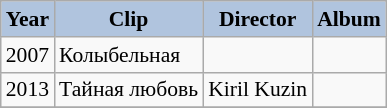<table class="wikitable" style="font-size:90%;">
<tr>
<th style="background:#B0C4DE;">Year</th>
<th style="background:#B0C4DE;">Clip</th>
<th style="background:#B0C4DE;">Director</th>
<th style="background:#B0C4DE;">Album</th>
</tr>
<tr ---->
<td>2007</td>
<td>Колыбельная</td>
<td></td>
<td></td>
</tr>
<tr ---->
<td>2013</td>
<td>Тайная любовь</td>
<td>Kiril Kuzin</td>
<td></td>
</tr>
<tr ---->
</tr>
</table>
